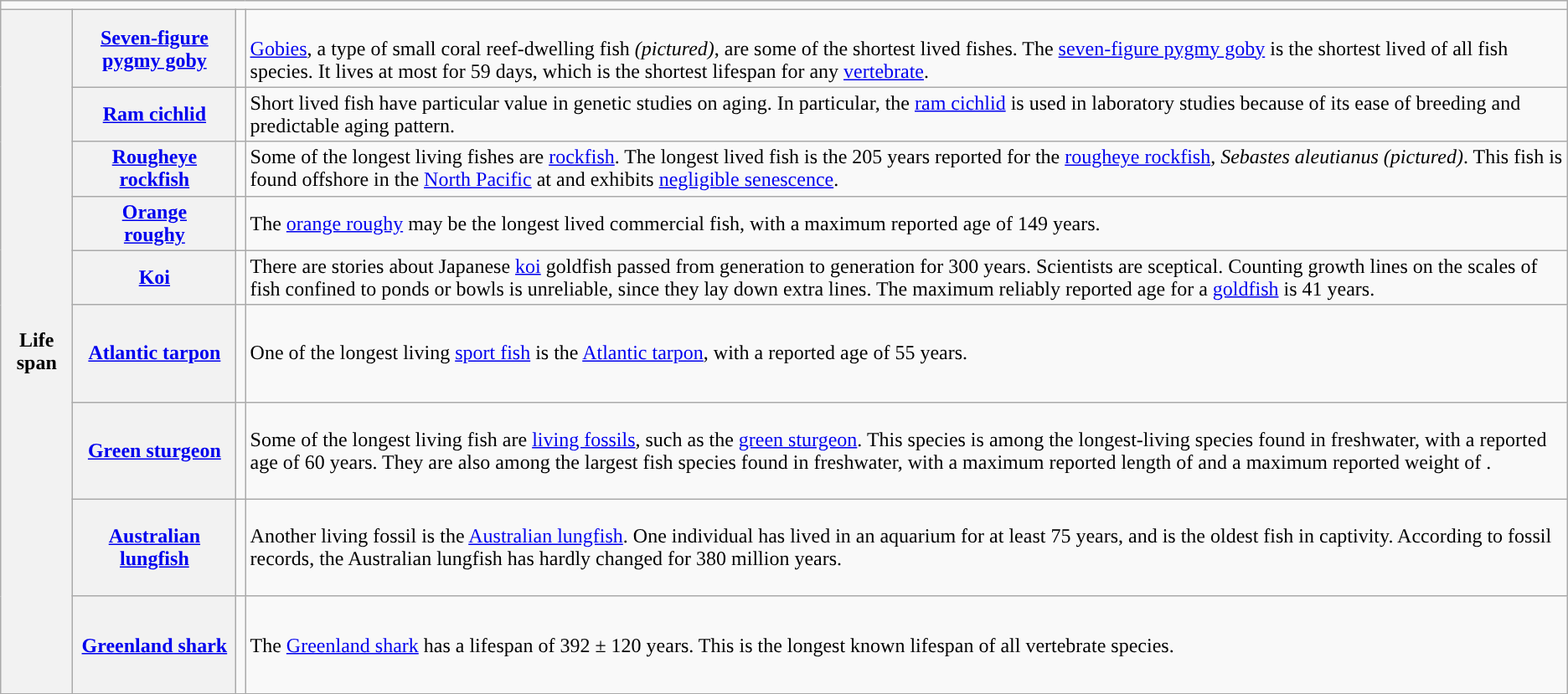<table class="wikitable">
<tr>
<td colspan="4" style="background:"></td>
</tr>
<tr>
<th rowspan=10 width=50px style="background:">Life<br>span</th>
<th><a href='#'>Seven-figure pygmy goby</a></th>
<td></td>
<td><br><a href='#'>Gobies</a>, a type of small coral reef-dwelling fish <em>(pictured)</em>, are some of the shortest lived fishes. The <a href='#'>seven-figure pygmy goby</a> is the shortest lived of all fish species. It lives at most for 59 days, which is the shortest lifespan for any <a href='#'>vertebrate</a>.</td>
</tr>
<tr>
<th><a href='#'>Ram cichlid</a></th>
<td></td>
<td>Short lived fish have particular value in genetic studies on aging. In particular, the <a href='#'>ram cichlid</a> is used in laboratory studies because of its ease of breeding and predictable aging pattern.</td>
</tr>
<tr>
<th><a href='#'>Rougheye rockfish</a></th>
<td></td>
<td>Some of the longest living fishes are <a href='#'>rockfish</a>. The longest lived fish is the 205 years reported for the <a href='#'>rougheye rockfish</a>, <em>Sebastes aleutianus (pictured)</em>. This fish is found offshore in the <a href='#'>North Pacific</a> at  and exhibits <a href='#'>negligible senescence</a>.</td>
</tr>
<tr>
<th><a href='#'>Orange<br>roughy</a></th>
<td></td>
<td>The <a href='#'>orange roughy</a> may be the longest lived commercial fish, with a maximum reported age of 149 years.</td>
</tr>
<tr>
<th><a href='#'>Koi</a></th>
<td></td>
<td>There are stories about Japanese <a href='#'>koi</a> goldfish passed from generation to generation for 300 years. Scientists are sceptical. Counting growth lines on the scales of fish confined to ponds or bowls is unreliable, since they lay down extra lines. The maximum reliably reported age for a <a href='#'>goldfish</a> is 41 years.</td>
</tr>
<tr>
<th><a href='#'>Atlantic tarpon</a></th>
<td height=70px></td>
<td>One of the longest living <a href='#'>sport fish</a> is the <a href='#'>Atlantic tarpon</a>, with a reported age of 55 years.</td>
</tr>
<tr>
<th><a href='#'>Green sturgeon</a></th>
<td height=70px></td>
<td>Some of the longest living fish are <a href='#'>living fossils</a>, such as the <a href='#'>green sturgeon</a>. This species is among the longest-living species found in freshwater, with a reported age of 60 years. They are also among the largest fish species found in freshwater, with a maximum reported length of  and a maximum reported weight of .</td>
</tr>
<tr>
<th><a href='#'>Australian lungfish</a></th>
<td height=70px></td>
<td>Another living fossil is the <a href='#'>Australian lungfish</a>. One individual has lived in an aquarium for at least 75 years, and is the oldest fish in captivity. According to fossil records, the Australian lungfish has hardly changed for 380 million years.</td>
</tr>
<tr>
<th><a href='#'>Greenland shark</a></th>
<td height=70px></td>
<td>The <a href='#'>Greenland shark</a> has a lifespan of 392 ± 120 years. This is the longest known lifespan of all vertebrate species.</td>
</tr>
</table>
